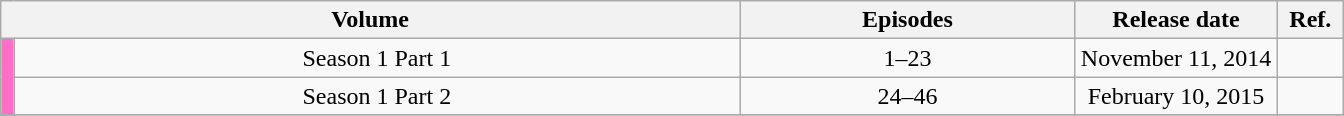<table class="wikitable" style="text-align: center;">
<tr>
<th colspan="2">Volume</th>
<th width="25%">Episodes</th>
<th width="15%">Release date</th>
<th width="5%">Ref.</th>
</tr>
<tr>
<td rowspan="2" width="1%" style="background: #FF6EC7;"></td>
<td>Season 1 Part 1</td>
<td>1–23</td>
<td>November 11, 2014</td>
<td></td>
</tr>
<tr>
<td>Season 1 Part 2</td>
<td>24–46</td>
<td>February 10, 2015</td>
<td></td>
</tr>
<tr>
</tr>
</table>
